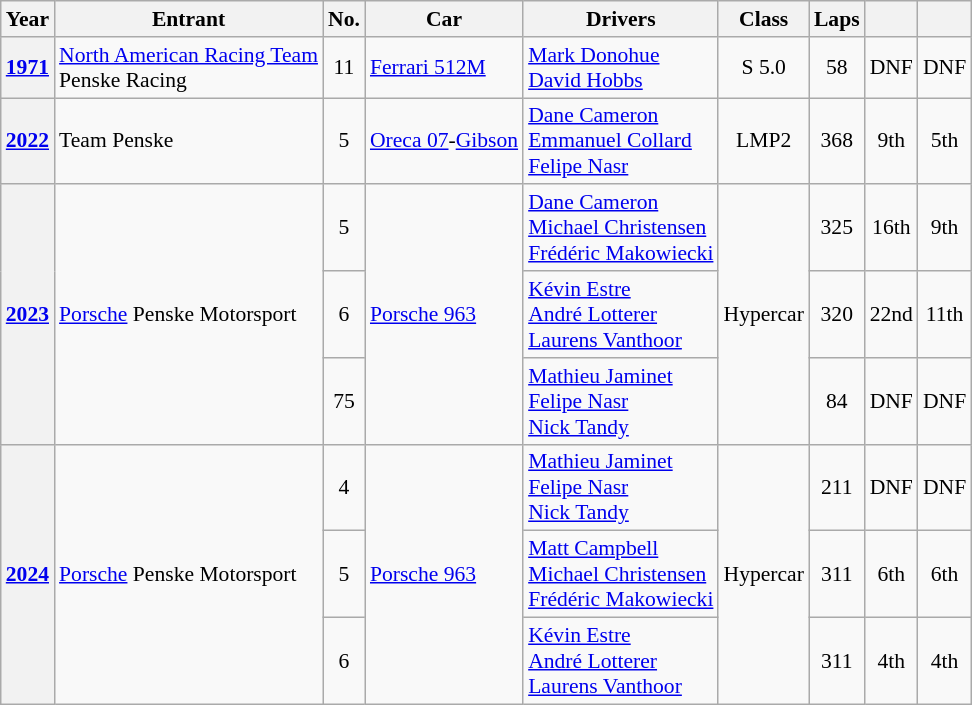<table class="wikitable" style="font-size:90%">
<tr>
<th>Year</th>
<th>Entrant</th>
<th>No.</th>
<th>Car</th>
<th>Drivers</th>
<th>Class</th>
<th>Laps</th>
<th></th>
<th></th>
</tr>
<tr align="center">
<th><a href='#'>1971</a></th>
<td align=left> <a href='#'>North American Racing Team</a><br> Penske Racing</td>
<td>11</td>
<td align=left><a href='#'>Ferrari 512M</a></td>
<td align=left> <a href='#'>Mark Donohue</a><br> <a href='#'>David Hobbs</a></td>
<td>S 5.0</td>
<td>58</td>
<td>DNF</td>
<td>DNF</td>
</tr>
<tr align="center">
<th><a href='#'>2022</a></th>
<td align=left> Team Penske</td>
<td>5</td>
<td align=left><a href='#'>Oreca 07</a>-<a href='#'>Gibson</a></td>
<td align=left> <a href='#'>Dane Cameron</a><br> <a href='#'>Emmanuel Collard</a><br> <a href='#'>Felipe Nasr</a></td>
<td>LMP2</td>
<td>368</td>
<td>9th</td>
<td>5th</td>
</tr>
<tr align="center">
<th rowspan=3><a href='#'>2023</a></th>
<td rowspan=3 align=left> <a href='#'>Porsche</a> Penske Motorsport</td>
<td>5</td>
<td rowspan=3 align=left><a href='#'>Porsche 963</a></td>
<td align=left> <a href='#'>Dane Cameron</a><br> <a href='#'>Michael Christensen</a><br> <a href='#'>Frédéric Makowiecki</a></td>
<td rowspan=3>Hypercar</td>
<td>325</td>
<td>16th</td>
<td>9th</td>
</tr>
<tr align="center">
<td>6</td>
<td align=left> <a href='#'>Kévin Estre</a><br> <a href='#'>André Lotterer</a><br> <a href='#'>Laurens Vanthoor</a></td>
<td>320</td>
<td>22nd</td>
<td>11th</td>
</tr>
<tr align="center">
<td>75</td>
<td align=left> <a href='#'>Mathieu Jaminet</a><br> <a href='#'>Felipe Nasr</a><br> <a href='#'>Nick Tandy</a></td>
<td>84</td>
<td>DNF</td>
<td>DNF</td>
</tr>
<tr align="center">
<th rowspan=3><a href='#'>2024</a></th>
<td rowspan=3 align=left> <a href='#'>Porsche</a> Penske Motorsport</td>
<td>4</td>
<td rowspan=3 align=left><a href='#'>Porsche 963</a></td>
<td align=left> <a href='#'>Mathieu Jaminet</a><br> <a href='#'>Felipe Nasr</a><br> <a href='#'>Nick Tandy</a></td>
<td rowspan=3>Hypercar</td>
<td>211</td>
<td>DNF</td>
<td>DNF</td>
</tr>
<tr align="center">
<td>5</td>
<td align=left> <a href='#'>Matt Campbell</a><br> <a href='#'>Michael Christensen</a><br> <a href='#'>Frédéric Makowiecki</a></td>
<td>311</td>
<td>6th</td>
<td>6th</td>
</tr>
<tr align="center">
<td>6</td>
<td align=left> <a href='#'>Kévin Estre</a><br> <a href='#'>André Lotterer</a><br> <a href='#'>Laurens Vanthoor</a></td>
<td>311</td>
<td>4th</td>
<td>4th</td>
</tr>
</table>
